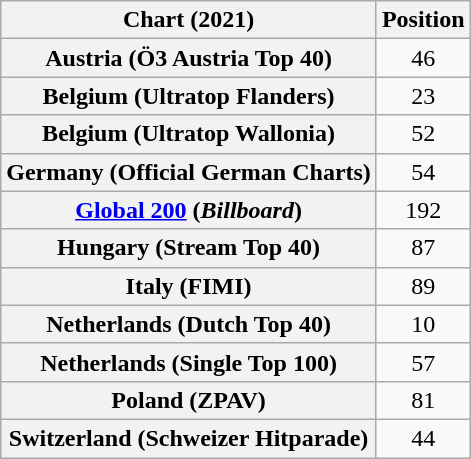<table class="wikitable sortable plainrowheaders" style="text-align:center">
<tr>
<th>Chart (2021)</th>
<th>Position</th>
</tr>
<tr>
<th scope="row">Austria (Ö3 Austria Top 40)</th>
<td>46</td>
</tr>
<tr>
<th scope="row">Belgium (Ultratop Flanders)</th>
<td>23</td>
</tr>
<tr>
<th scope="row">Belgium (Ultratop Wallonia)</th>
<td>52</td>
</tr>
<tr>
<th scope="row">Germany (Official German Charts)</th>
<td>54</td>
</tr>
<tr>
<th scope="row"><a href='#'>Global 200</a> (<em>Billboard</em>)</th>
<td>192</td>
</tr>
<tr>
<th scope="row">Hungary (Stream Top 40)</th>
<td>87</td>
</tr>
<tr>
<th scope="row">Italy (FIMI)</th>
<td>89</td>
</tr>
<tr>
<th scope="row">Netherlands (Dutch Top 40)</th>
<td>10</td>
</tr>
<tr>
<th scope="row">Netherlands (Single Top 100)</th>
<td>57</td>
</tr>
<tr>
<th scope="row">Poland (ZPAV)</th>
<td>81</td>
</tr>
<tr>
<th scope="row">Switzerland (Schweizer Hitparade)</th>
<td>44</td>
</tr>
</table>
